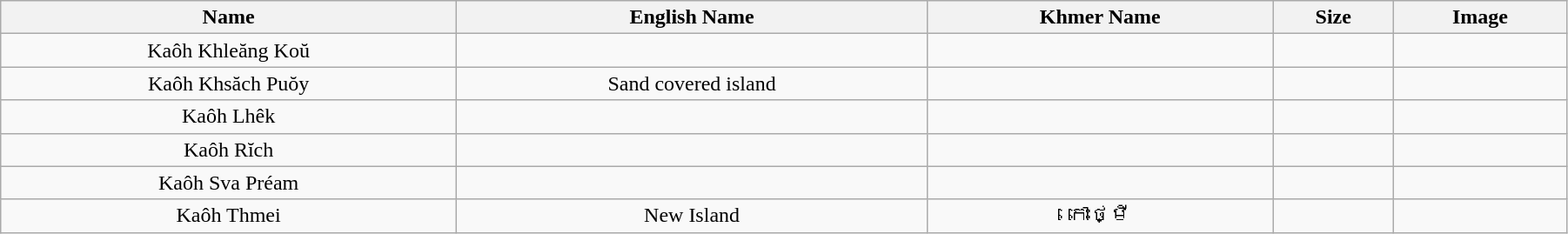<table class="wikitable sortable"  style="text-align:center; width:95%">
<tr>
<th>Name</th>
<th>English Name</th>
<th>Khmer Name</th>
<th>Size</th>
<th>Image</th>
</tr>
<tr>
<td>Kaôh Khleăng Koŭ</td>
<td></td>
<td></td>
<td></td>
<td></td>
</tr>
<tr>
<td>Kaôh Khsăch Puŏy</td>
<td>Sand covered island</td>
<td></td>
<td></td>
<td></td>
</tr>
<tr>
<td>Kaôh Lhêk</td>
<td></td>
<td></td>
<td></td>
<td></td>
</tr>
<tr>
<td>Kaôh Rĭch</td>
<td></td>
<td></td>
<td></td>
<td></td>
</tr>
<tr>
<td>Kaôh Sva Préam</td>
<td></td>
<td></td>
<td></td>
<td></td>
</tr>
<tr>
<td>Kaôh Thmei</td>
<td>New Island</td>
<td>កោះថ្មី</td>
<td></td>
<td></td>
</tr>
</table>
